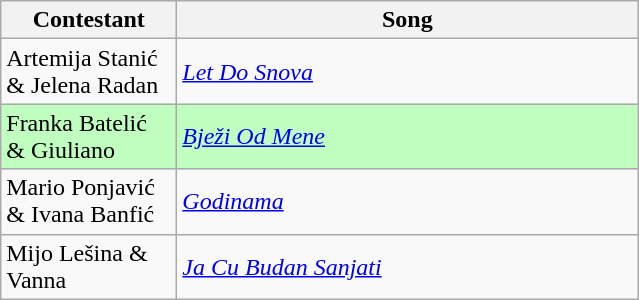<table class="wikitable">
<tr>
<th width="110">Contestant</th>
<th width="300">Song </th>
</tr>
<tr>
<td align="left">Artemija Stanić & Jelena Radan</td>
<td align="left"><em><a href='#'>Let Do Snova</a></em> </td>
</tr>
<tr bgcolor="#C1FFC1">
<td align="left">Franka Batelić & Giuliano</td>
<td align="left"><em><a href='#'>Bježi Od Mene</a></em> </td>
</tr>
<tr>
<td align="left">Mario Ponjavić & Ivana Banfić</td>
<td align="left"><em><a href='#'>Godinama</a></em> </td>
</tr>
<tr>
<td align="left">Mijo Lešina & Vanna</td>
<td align="left"><em><a href='#'>Ja Cu Budan Sanjati</a></em> </td>
</tr>
</table>
